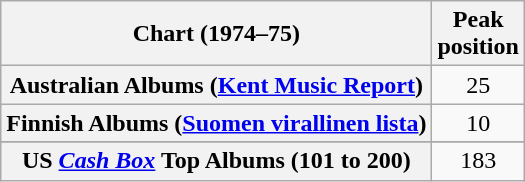<table class="wikitable sortable plainrowheaders" style="text-align:center">
<tr>
<th scope="col">Chart (1974–75)</th>
<th scope="col">Peak<br>position</th>
</tr>
<tr>
<th scope="row">Australian Albums (<a href='#'>Kent Music Report</a>)</th>
<td>25</td>
</tr>
<tr>
<th scope="row">Finnish Albums (<a href='#'>Suomen virallinen lista</a>)</th>
<td>10</td>
</tr>
<tr>
</tr>
<tr>
</tr>
<tr>
</tr>
<tr>
</tr>
<tr>
<th scope="row">US <em><a href='#'>Cash Box</a></em> Top Albums (101 to 200)</th>
<td>183</td>
</tr>
</table>
